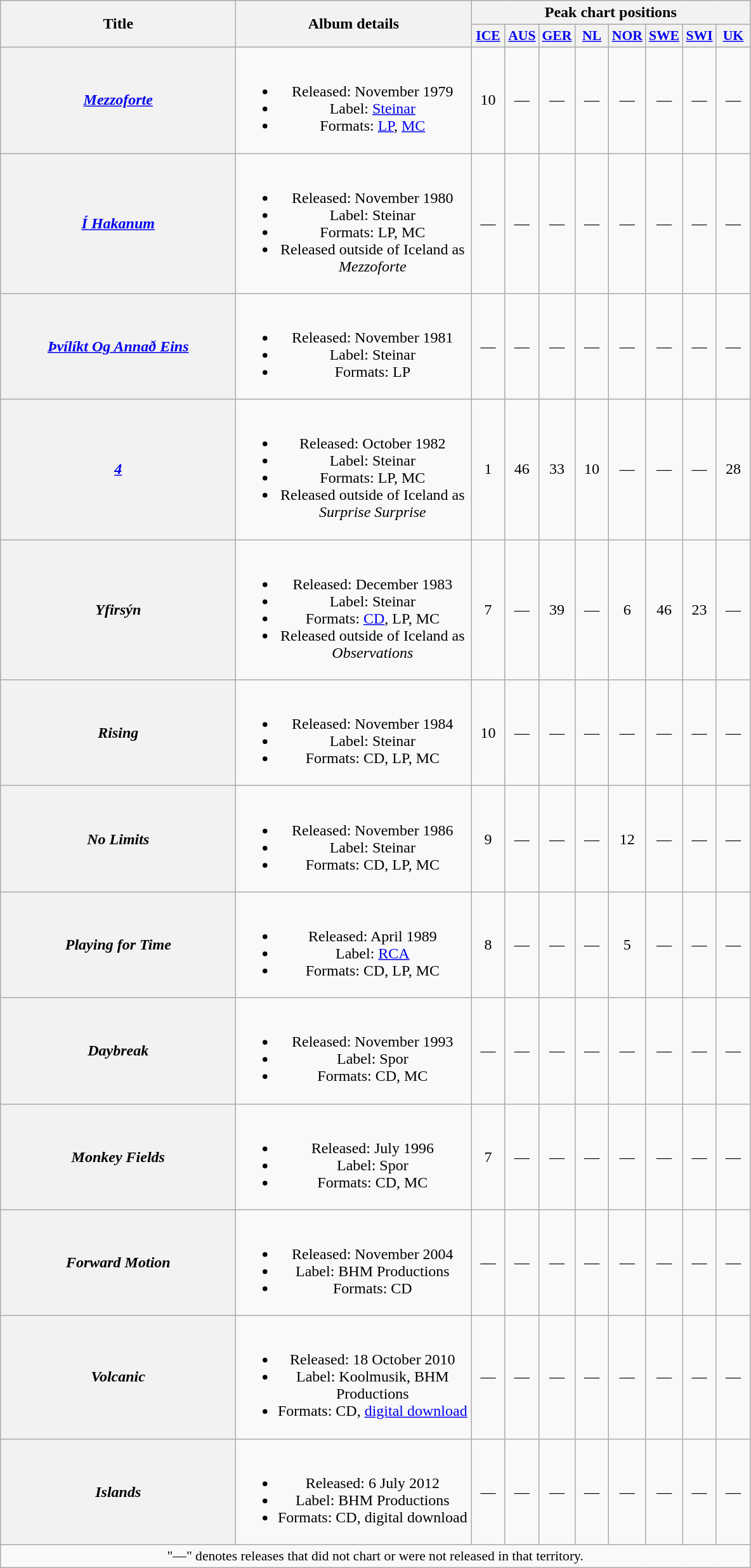<table class="wikitable plainrowheaders" style="text-align:center;">
<tr>
<th rowspan="2" scope="col" style="width:15em;">Title</th>
<th rowspan="2" scope="col" style="width:15em;">Album details</th>
<th colspan="8">Peak chart positions</th>
</tr>
<tr>
<th scope="col" style="width:2em;font-size:90%;"><a href='#'>ICE</a><br></th>
<th scope="col" style="width:2em;font-size:90%;"><a href='#'>AUS</a><br></th>
<th scope="col" style="width:2em;font-size:90%;"><a href='#'>GER</a><br></th>
<th scope="col" style="width:2em;font-size:90%;"><a href='#'>NL</a><br></th>
<th scope="col" style="width:2em;font-size:90%;"><a href='#'>NOR</a><br></th>
<th scope="col" style="width:2em;font-size:90%;"><a href='#'>SWE</a><br></th>
<th scope="col" style="width:2em;font-size:90%;"><a href='#'>SWI</a><br></th>
<th scope="col" style="width:2em;font-size:90%;"><a href='#'>UK</a><br></th>
</tr>
<tr>
<th scope="row"><em><a href='#'>Mezzoforte</a></em></th>
<td><br><ul><li>Released: November 1979</li><li>Label: <a href='#'>Steinar</a></li><li>Formats: <a href='#'>LP</a>, <a href='#'>MC</a></li></ul></td>
<td>10</td>
<td>—</td>
<td>—</td>
<td>—</td>
<td>—</td>
<td>—</td>
<td>—</td>
<td>—</td>
</tr>
<tr>
<th scope="row"><em><a href='#'>Í Hakanum</a></em></th>
<td><br><ul><li>Released: November 1980</li><li>Label: Steinar</li><li>Formats: LP, MC</li><li>Released outside of Iceland as <em>Mezzoforte</em></li></ul></td>
<td>—</td>
<td>—</td>
<td>—</td>
<td>—</td>
<td>—</td>
<td>—</td>
<td>—</td>
<td>—</td>
</tr>
<tr>
<th scope="row"><em><a href='#'>Þvílíkt Og Annað Eins</a></em></th>
<td><br><ul><li>Released: November 1981</li><li>Label: Steinar</li><li>Formats: LP</li></ul></td>
<td>—</td>
<td>—</td>
<td>—</td>
<td>—</td>
<td>—</td>
<td>—</td>
<td>—</td>
<td>—</td>
</tr>
<tr>
<th scope="row"><em><a href='#'>4</a></em></th>
<td><br><ul><li>Released: October 1982</li><li>Label: Steinar</li><li>Formats: LP, MC</li><li>Released outside of Iceland as <em>Surprise Surprise</em></li></ul></td>
<td>1</td>
<td>46</td>
<td>33</td>
<td>10</td>
<td>—</td>
<td>—</td>
<td>—</td>
<td>28</td>
</tr>
<tr>
<th scope="row"><em>Yfirsýn</em></th>
<td><br><ul><li>Released: December 1983</li><li>Label: Steinar</li><li>Formats: <a href='#'>CD</a>, LP, MC</li><li>Released outside of Iceland as <em>Observations</em></li></ul></td>
<td>7</td>
<td>—</td>
<td>39</td>
<td>—</td>
<td>6</td>
<td>46</td>
<td>23</td>
<td>—</td>
</tr>
<tr>
<th scope="row"><em>Rising</em></th>
<td><br><ul><li>Released: November 1984</li><li>Label: Steinar</li><li>Formats: CD, LP, MC</li></ul></td>
<td>10</td>
<td>—</td>
<td>—</td>
<td>—</td>
<td>—</td>
<td>—</td>
<td>—</td>
<td>—</td>
</tr>
<tr>
<th scope="row"><em>No Limits</em></th>
<td><br><ul><li>Released: November 1986</li><li>Label: Steinar</li><li>Formats: CD, LP, MC</li></ul></td>
<td>9</td>
<td>—</td>
<td>—</td>
<td>—</td>
<td>12</td>
<td>—</td>
<td>—</td>
<td>—</td>
</tr>
<tr>
<th scope="row"><em>Playing for Time</em></th>
<td><br><ul><li>Released: April 1989</li><li>Label: <a href='#'>RCA</a></li><li>Formats: CD, LP, MC</li></ul></td>
<td>8</td>
<td>—</td>
<td>—</td>
<td>—</td>
<td>5</td>
<td>—</td>
<td>—</td>
<td>—</td>
</tr>
<tr>
<th scope="row"><em>Daybreak</em></th>
<td><br><ul><li>Released: November 1993</li><li>Label: Spor</li><li>Formats: CD, MC</li></ul></td>
<td>—</td>
<td>—</td>
<td>—</td>
<td>—</td>
<td>—</td>
<td>—</td>
<td>—</td>
<td>—</td>
</tr>
<tr>
<th scope="row"><em>Monkey Fields</em></th>
<td><br><ul><li>Released: July 1996</li><li>Label: Spor</li><li>Formats: CD, MC</li></ul></td>
<td>7</td>
<td>—</td>
<td>—</td>
<td>—</td>
<td>—</td>
<td>—</td>
<td>—</td>
<td>—</td>
</tr>
<tr>
<th scope="row"><em>Forward Motion</em></th>
<td><br><ul><li>Released: November 2004</li><li>Label: BHM Productions</li><li>Formats: CD</li></ul></td>
<td>—</td>
<td>—</td>
<td>—</td>
<td>—</td>
<td>—</td>
<td>—</td>
<td>—</td>
<td>—</td>
</tr>
<tr>
<th scope="row"><em>Volcanic</em></th>
<td><br><ul><li>Released: 18 October 2010</li><li>Label: Koolmusik, BHM Productions</li><li>Formats: CD, <a href='#'>digital download</a></li></ul></td>
<td>—</td>
<td>—</td>
<td>—</td>
<td>—</td>
<td>—</td>
<td>—</td>
<td>—</td>
<td>—</td>
</tr>
<tr>
<th scope="row"><em>Islands</em></th>
<td><br><ul><li>Released: 6 July 2012</li><li>Label: BHM Productions</li><li>Formats: CD, digital download</li></ul></td>
<td>—</td>
<td>—</td>
<td>—</td>
<td>—</td>
<td>—</td>
<td>—</td>
<td>—</td>
<td>—</td>
</tr>
<tr>
<td colspan="10" style="font-size:90%">"—" denotes releases that did not chart or were not released in that territory.</td>
</tr>
</table>
